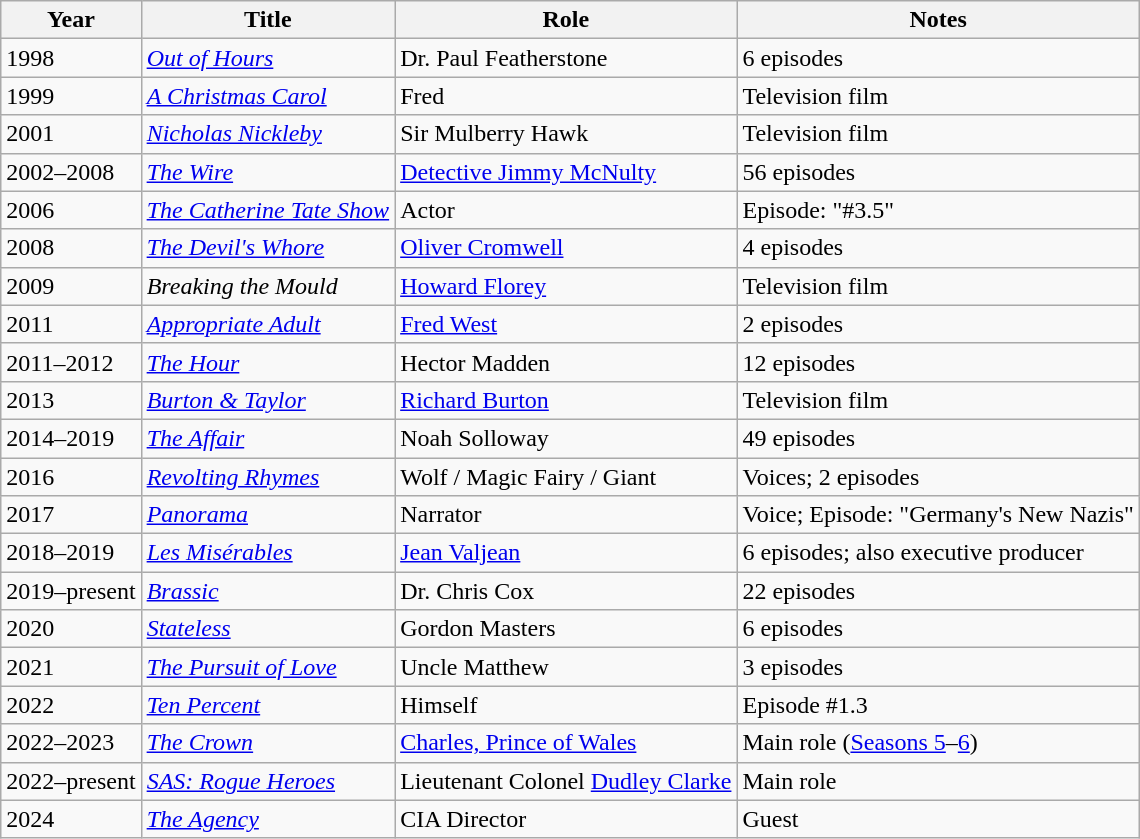<table class="wikitable sortable">
<tr>
<th>Year</th>
<th>Title</th>
<th>Role</th>
<th>Notes</th>
</tr>
<tr>
<td>1998</td>
<td><em><a href='#'>Out of Hours</a></em></td>
<td>Dr. Paul Featherstone</td>
<td>6 episodes</td>
</tr>
<tr>
<td>1999</td>
<td><em><a href='#'>A Christmas Carol</a></em></td>
<td>Fred</td>
<td>Television film</td>
</tr>
<tr>
<td>2001</td>
<td><em><a href='#'>Nicholas Nickleby</a></em></td>
<td>Sir Mulberry Hawk</td>
<td>Television film</td>
</tr>
<tr>
<td>2002–2008</td>
<td><em><a href='#'>The Wire</a></em></td>
<td><a href='#'>Detective Jimmy McNulty</a></td>
<td>56 episodes</td>
</tr>
<tr>
<td>2006</td>
<td><em><a href='#'>The Catherine Tate Show</a></em></td>
<td>Actor</td>
<td>Episode: "#3.5"</td>
</tr>
<tr>
<td>2008</td>
<td><em><a href='#'>The Devil's Whore</a></em></td>
<td><a href='#'>Oliver Cromwell</a></td>
<td>4 episodes</td>
</tr>
<tr>
<td>2009</td>
<td><em>Breaking the Mould</em></td>
<td><a href='#'>Howard Florey</a></td>
<td>Television film</td>
</tr>
<tr>
<td>2011</td>
<td><em><a href='#'>Appropriate Adult</a></em></td>
<td><a href='#'>Fred West</a></td>
<td>2 episodes</td>
</tr>
<tr>
<td>2011–2012</td>
<td><em><a href='#'>The Hour</a></em></td>
<td>Hector Madden</td>
<td>12 episodes</td>
</tr>
<tr>
<td>2013</td>
<td><em><a href='#'>Burton & Taylor</a></em></td>
<td><a href='#'>Richard Burton</a></td>
<td>Television film</td>
</tr>
<tr>
<td>2014–2019</td>
<td><em><a href='#'>The Affair</a></em></td>
<td>Noah Solloway</td>
<td>49 episodes</td>
</tr>
<tr>
<td>2016</td>
<td><em><a href='#'>Revolting Rhymes</a></em></td>
<td>Wolf / Magic Fairy / Giant</td>
<td>Voices; 2 episodes</td>
</tr>
<tr>
<td>2017</td>
<td><em><a href='#'>Panorama</a></em></td>
<td>Narrator</td>
<td>Voice; Episode: "Germany's New Nazis"</td>
</tr>
<tr>
<td>2018–2019</td>
<td><em><a href='#'>Les Misérables</a></em></td>
<td><a href='#'>Jean Valjean</a></td>
<td>6 episodes; also executive producer</td>
</tr>
<tr>
<td>2019–present</td>
<td><em><a href='#'>Brassic</a></em></td>
<td>Dr. Chris Cox</td>
<td>22 episodes</td>
</tr>
<tr>
<td>2020</td>
<td><em><a href='#'>Stateless</a></em></td>
<td>Gordon Masters</td>
<td>6 episodes</td>
</tr>
<tr>
<td>2021</td>
<td><em><a href='#'>The Pursuit of Love</a></em></td>
<td>Uncle Matthew</td>
<td>3 episodes</td>
</tr>
<tr>
<td>2022</td>
<td><em><a href='#'>Ten Percent</a></em></td>
<td>Himself</td>
<td>Episode #1.3</td>
</tr>
<tr>
<td>2022–2023</td>
<td><em><a href='#'>The Crown</a></em></td>
<td><a href='#'>Charles, Prince of Wales</a></td>
<td>Main role (<a href='#'>Seasons 5</a>–<a href='#'>6</a>)</td>
</tr>
<tr>
<td>2022–present</td>
<td><em><a href='#'>SAS: Rogue Heroes</a></em></td>
<td>Lieutenant Colonel <a href='#'>Dudley Clarke</a></td>
<td>Main role</td>
</tr>
<tr>
<td>2024</td>
<td><a href='#'><em>The Agency</em></a></td>
<td>CIA Director</td>
<td>Guest</td>
</tr>
</table>
